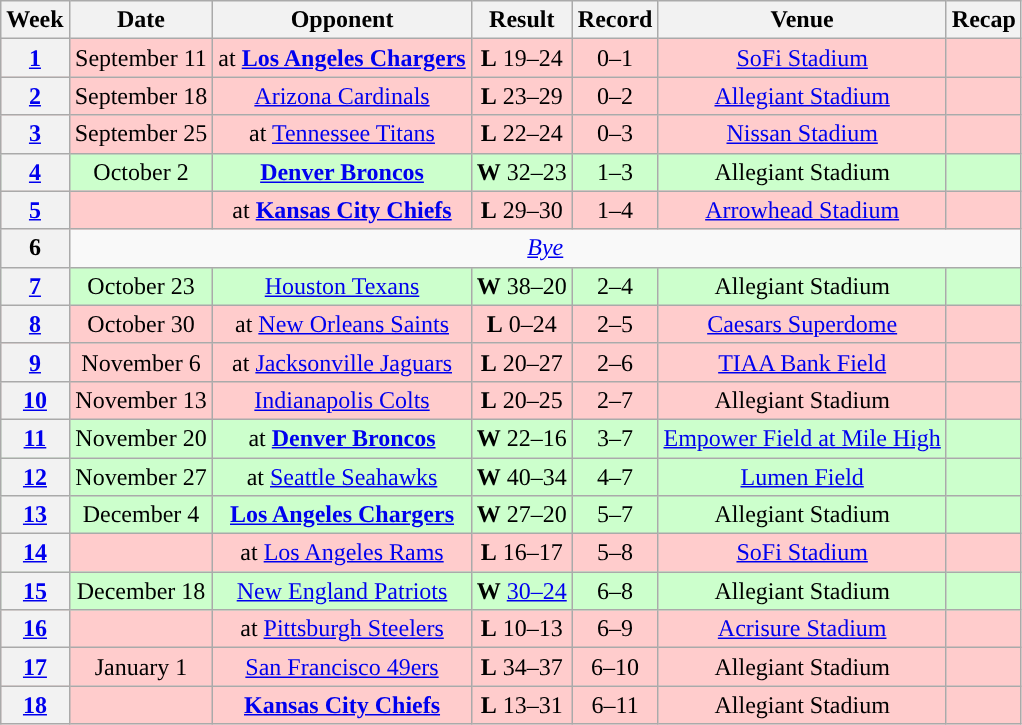<table class="wikitable" style="text-align:center">
<tr>
<th>Week</th>
<th>Date</th>
<th>Opponent</th>
<th>Result</th>
<th>Record</th>
<th>Venue</th>
<th>Recap</th>
</tr>
<tr style="background:#fcc">
<th><a href='#'>1</a></th>
<td>September 11</td>
<td>at <strong><a href='#'>Los Angeles Chargers</a></strong></td>
<td><strong>L</strong> 19–24</td>
<td>0–1</td>
<td><a href='#'>SoFi Stadium</a></td>
<td></td>
</tr>
<tr style="background:#fcc">
<th><a href='#'>2</a></th>
<td>September 18</td>
<td><a href='#'>Arizona Cardinals</a></td>
<td><strong>L</strong> 23–29 </td>
<td>0–2</td>
<td><a href='#'>Allegiant Stadium</a></td>
<td></td>
</tr>
<tr style="background:#fcc">
<th><a href='#'>3</a></th>
<td>September 25</td>
<td>at <a href='#'>Tennessee Titans</a></td>
<td><strong>L</strong> 22–24</td>
<td>0–3</td>
<td><a href='#'>Nissan Stadium</a></td>
<td></td>
</tr>
<tr style="background:#cfc">
<th><a href='#'>4</a></th>
<td>October 2</td>
<td><strong><a href='#'>Denver Broncos</a></strong></td>
<td><strong>W</strong> 32–23</td>
<td>1–3</td>
<td>Allegiant Stadium</td>
<td></td>
</tr>
<tr style="background:#fcc">
<th><a href='#'>5</a></th>
<td></td>
<td>at <strong><a href='#'>Kansas City Chiefs</a></strong></td>
<td><strong>L</strong> 29–30</td>
<td>1–4</td>
<td><a href='#'>Arrowhead Stadium</a></td>
<td></td>
</tr>
<tr>
<th>6</th>
<td colspan="6"><em><a href='#'>Bye</a></em></td>
</tr>
<tr style="background:#cfc">
<th><a href='#'>7</a></th>
<td>October 23</td>
<td><a href='#'>Houston Texans</a></td>
<td><strong>W</strong> 38–20</td>
<td>2–4</td>
<td>Allegiant Stadium</td>
<td></td>
</tr>
<tr style="background:#fcc">
<th><a href='#'>8</a></th>
<td>October 30</td>
<td>at <a href='#'>New Orleans Saints</a></td>
<td><strong>L</strong> 0–24</td>
<td>2–5</td>
<td><a href='#'>Caesars Superdome</a></td>
<td></td>
</tr>
<tr style="background:#fcc">
<th><a href='#'>9</a></th>
<td>November 6</td>
<td>at <a href='#'>Jacksonville Jaguars</a></td>
<td><strong>L</strong> 20–27</td>
<td>2–6</td>
<td><a href='#'>TIAA Bank Field</a></td>
<td></td>
</tr>
<tr style="background:#fcc">
<th><a href='#'>10</a></th>
<td>November 13</td>
<td><a href='#'>Indianapolis Colts</a></td>
<td><strong>L</strong> 20–25</td>
<td>2–7</td>
<td>Allegiant Stadium</td>
<td></td>
</tr>
<tr style="background:#cfc">
<th><a href='#'>11</a></th>
<td>November 20</td>
<td>at <strong><a href='#'>Denver Broncos</a></strong></td>
<td><strong>W</strong> 22–16 </td>
<td>3–7</td>
<td><a href='#'>Empower Field at Mile High</a></td>
<td></td>
</tr>
<tr style="background:#cfc">
<th><a href='#'>12</a></th>
<td>November 27</td>
<td>at <a href='#'>Seattle Seahawks</a></td>
<td><strong>W</strong> 40–34 </td>
<td>4–7</td>
<td><a href='#'>Lumen Field</a></td>
<td></td>
</tr>
<tr style="background:#cfc">
<th><a href='#'>13</a></th>
<td>December 4</td>
<td><strong><a href='#'>Los Angeles Chargers</a></strong></td>
<td><strong>W</strong> 27–20</td>
<td>5–7</td>
<td>Allegiant Stadium</td>
<td></td>
</tr>
<tr style="background:#fcc">
<th><a href='#'>14</a></th>
<td></td>
<td>at <a href='#'>Los Angeles Rams</a></td>
<td><strong>L</strong> 16–17</td>
<td>5–8</td>
<td><a href='#'>SoFi Stadium</a></td>
<td></td>
</tr>
<tr style="background:#cfc">
<th><a href='#'>15</a></th>
<td>December 18</td>
<td><a href='#'>New England Patriots</a></td>
<td><strong>W</strong> <a href='#'>30–24</a></td>
<td>6–8</td>
<td>Allegiant Stadium</td>
<td></td>
</tr>
<tr style="background:#fcc">
<th><a href='#'>16</a></th>
<td></td>
<td>at <a href='#'>Pittsburgh Steelers</a></td>
<td><strong>L</strong> 10–13</td>
<td>6–9</td>
<td><a href='#'>Acrisure Stadium</a></td>
<td></td>
</tr>
<tr style="background:#fcc">
<th><a href='#'>17</a></th>
<td>January 1</td>
<td><a href='#'>San Francisco 49ers</a></td>
<td><strong>L</strong> 34–37 </td>
<td>6–10</td>
<td>Allegiant Stadium</td>
<td></td>
</tr>
<tr style="background:#fcc">
<th><a href='#'>18</a></th>
<td></td>
<td><strong><a href='#'>Kansas City Chiefs</a></strong></td>
<td><strong>L</strong> 13–31</td>
<td>6–11</td>
<td>Allegiant Stadium</td>
<td></td>
</tr>
</table>
